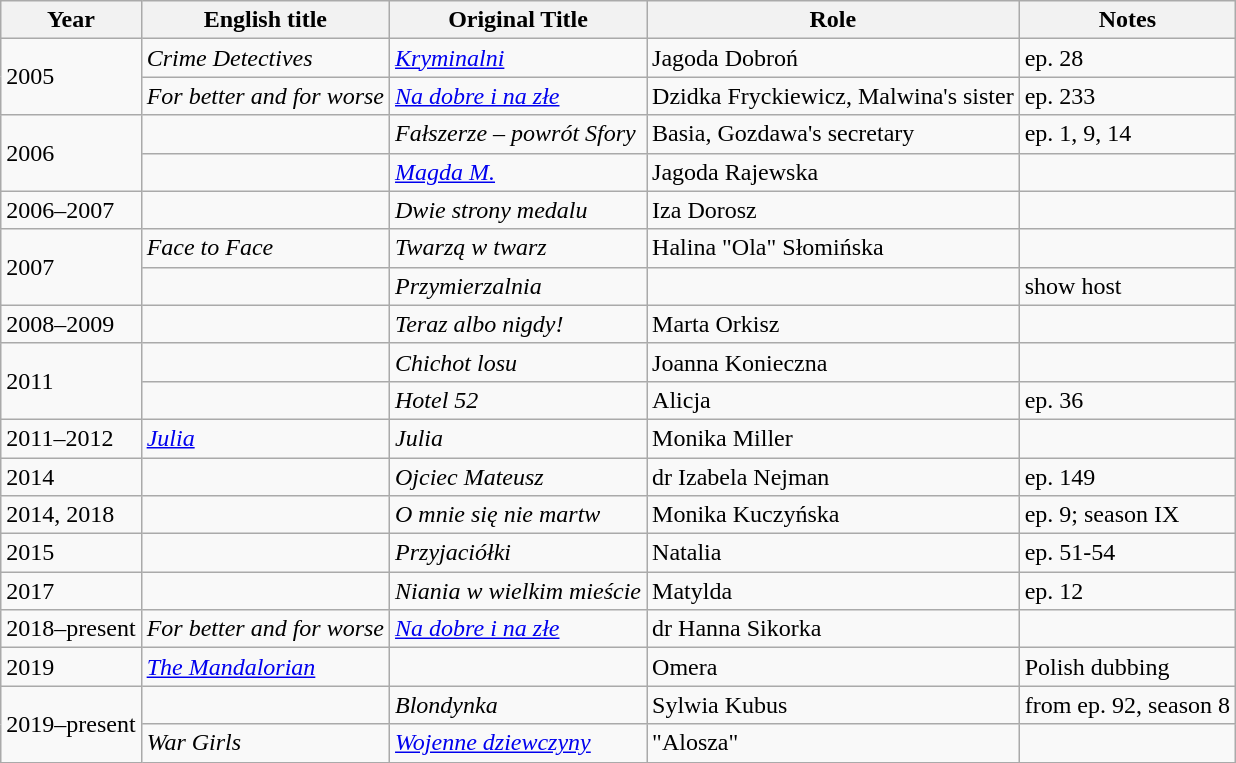<table class="wikitable sortable">
<tr>
<th>Year</th>
<th>English title</th>
<th>Original Title</th>
<th>Role</th>
<th class="unsortable">Notes</th>
</tr>
<tr>
<td rowspan="2">2005</td>
<td><em>Crime Detectives</em></td>
<td><em><a href='#'>Kryminalni</a></em></td>
<td>Jagoda Dobroń</td>
<td>ep. 28</td>
</tr>
<tr>
<td><em>For better and for worse</em></td>
<td><em><a href='#'>Na dobre i na złe</a></em></td>
<td>Dzidka Fryckiewicz, Malwina's sister</td>
<td>ep. 233</td>
</tr>
<tr>
<td rowspan="2">2006</td>
<td></td>
<td><em>Fałszerze – powrót Sfory</em></td>
<td>Basia, Gozdawa's secretary</td>
<td>ep. 1, 9, 14</td>
</tr>
<tr>
<td></td>
<td><em><a href='#'>Magda M.</a></em></td>
<td>Jagoda Rajewska</td>
<td></td>
</tr>
<tr>
<td>2006–2007</td>
<td></td>
<td><em>Dwie strony medalu</em></td>
<td>Iza Dorosz</td>
<td></td>
</tr>
<tr>
<td rowspan="2">2007</td>
<td><em>Face to Face</em></td>
<td><em>Twarzą w twarz</em></td>
<td>Halina "Ola" Słomińska</td>
<td></td>
</tr>
<tr>
<td></td>
<td><em>Przymierzalnia</em></td>
<td></td>
<td>show host</td>
</tr>
<tr>
<td>2008–2009</td>
<td></td>
<td><em>Teraz albo nigdy!</em></td>
<td>Marta Orkisz</td>
<td></td>
</tr>
<tr>
<td rowspan="2">2011</td>
<td></td>
<td><em>Chichot losu</em></td>
<td>Joanna Konieczna</td>
<td></td>
</tr>
<tr>
<td></td>
<td><em>Hotel 52</em></td>
<td>Alicja</td>
<td>ep. 36</td>
</tr>
<tr>
<td>2011–2012</td>
<td><em><a href='#'>Julia</a></em></td>
<td><em>Julia</em></td>
<td>Monika Miller</td>
<td></td>
</tr>
<tr>
<td>2014</td>
<td></td>
<td><em>Ojciec Mateusz</em></td>
<td>dr Izabela Nejman</td>
<td>ep. 149</td>
</tr>
<tr>
<td>2014, 2018</td>
<td></td>
<td><em>O mnie się nie martw</em></td>
<td>Monika Kuczyńska</td>
<td>ep. 9; season IX</td>
</tr>
<tr>
<td>2015</td>
<td></td>
<td><em>Przyjaciółki</em></td>
<td>Natalia</td>
<td>ep. 51-54</td>
</tr>
<tr>
<td>2017</td>
<td></td>
<td><em>Niania w wielkim mieście</em></td>
<td>Matylda</td>
<td>ep. 12</td>
</tr>
<tr>
<td>2018–present</td>
<td><em>For better and for worse</em></td>
<td><em><a href='#'>Na dobre i na złe</a></em></td>
<td>dr Hanna Sikorka</td>
<td></td>
</tr>
<tr>
<td>2019</td>
<td><em><a href='#'>The Mandalorian</a></em></td>
<td></td>
<td>Omera</td>
<td>Polish dubbing</td>
</tr>
<tr>
<td rowspan="2">2019–present</td>
<td></td>
<td><em>Blondynka</em></td>
<td>Sylwia Kubus</td>
<td>from ep. 92, season 8</td>
</tr>
<tr>
<td><em>War Girls</em></td>
<td><em><a href='#'>Wojenne dziewczyny</a></em></td>
<td>"Alosza"</td>
<td></td>
</tr>
</table>
